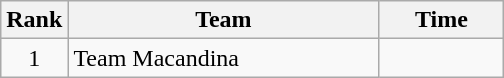<table class="wikitable">
<tr>
<th>Rank</th>
<th>Team</th>
<th>Time</th>
</tr>
<tr>
<td align=center>1</td>
<td width=200> Team Macandina</td>
<td width=76 align=right></td>
</tr>
</table>
